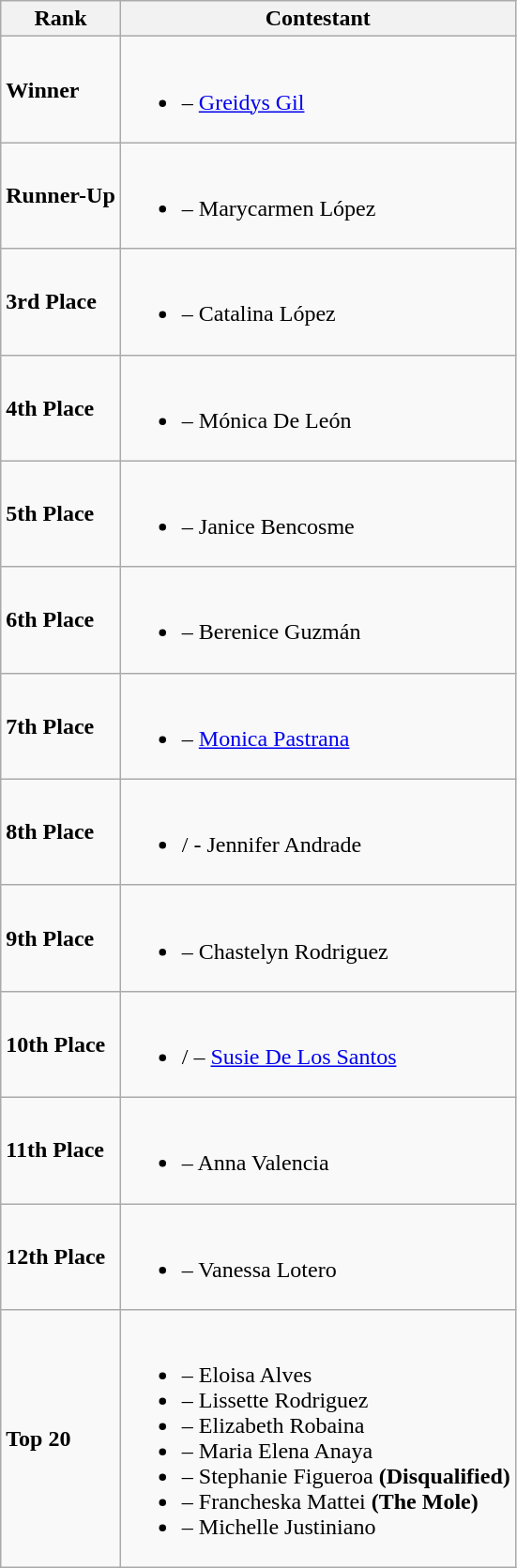<table class="wikitable">
<tr>
<th>Rank</th>
<th>Contestant</th>
</tr>
<tr>
<td><strong>Winner</strong></td>
<td><br><ul><li><strong></strong> – <a href='#'>Greidys Gil</a></li></ul></td>
</tr>
<tr>
<td><strong>Runner-Up</strong></td>
<td><br><ul><li><strong></strong> – Marycarmen López</li></ul></td>
</tr>
<tr>
<td><strong>3rd Place</strong></td>
<td><br><ul><li><strong></strong> – Catalina López</li></ul></td>
</tr>
<tr>
<td><strong>4th Place</strong></td>
<td><br><ul><li><strong></strong> – Mónica De León</li></ul></td>
</tr>
<tr>
<td><strong>5th Place</strong></td>
<td><br><ul><li><strong></strong> – Janice Bencosme</li></ul></td>
</tr>
<tr>
<td><strong>6th Place</strong></td>
<td><br><ul><li><strong></strong> – Berenice Guzmán</li></ul></td>
</tr>
<tr>
<td><strong>7th Place</strong></td>
<td><br><ul><li><strong></strong> – <a href='#'>Monica Pastrana</a></li></ul></td>
</tr>
<tr>
<td><strong>8th Place</strong></td>
<td><br><ul><li><strong></strong>/ - Jennifer Andrade</li></ul></td>
</tr>
<tr>
<td><strong>9th Place</strong></td>
<td><br><ul><li><strong></strong> – Chastelyn Rodriguez</li></ul></td>
</tr>
<tr>
<td><strong>10th Place</strong></td>
<td><br><ul><li><strong></strong>/<strong></strong> – <a href='#'>Susie De Los Santos</a></li></ul></td>
</tr>
<tr>
<td><strong>11th Place</strong></td>
<td><br><ul><li><strong></strong> – Anna Valencia</li></ul></td>
</tr>
<tr>
<td><strong>12th Place</strong></td>
<td><br><ul><li><strong></strong> – Vanessa Lotero</li></ul></td>
</tr>
<tr>
<td><strong>Top 20</strong></td>
<td><br><ul><li><strong></strong> – Eloisa Alves</li><li><strong></strong> – Lissette Rodriguez</li><li><strong></strong> – Elizabeth Robaina</li><li><strong></strong> – Maria Elena Anaya</li><li><strong></strong> – Stephanie Figueroa <strong>(Disqualified)</strong></li><li><strong></strong> – Francheska Mattei <strong>(The Mole)</strong></li><li><strong></strong> – Michelle Justiniano</li></ul></td>
</tr>
</table>
